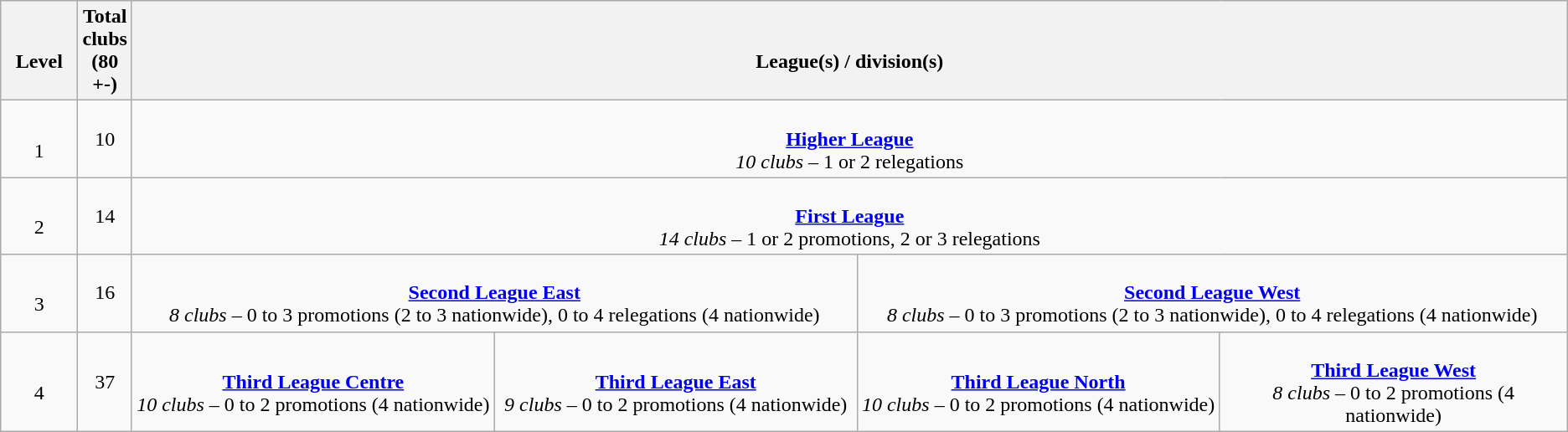<table class="wikitable" style="text-align: center;">
<tr>
<th width=5%><br>Level</th>
<th>Total clubs (80 +-)</th>
<th colspan="32" width=95%><br>League(s) / division(s)</th>
</tr>
<tr>
<td><br>1</td>
<td>10</td>
<td colspan="32"><br><strong><a href='#'>Higher League</a></strong><br>
<em>10 clubs</em> – 1 or 2 relegations</td>
</tr>
<tr>
<td><br>2</td>
<td>14</td>
<td colspan="32"><br><strong><a href='#'>First League</a></strong><br>
<em>14 clubs</em> – 1 or 2 promotions, 2 or 3 relegations</td>
</tr>
<tr>
<td><br>3</td>
<td>16</td>
<td colspan="16"><br><strong><a href='#'>Second League East</a></strong><br>
<em>8 clubs</em> – 0 to 3 promotions (2 to 3 nationwide), 0 to 4 relegations (4 nationwide)</td>
<td colspan="16"><br><strong><a href='#'>Second League West</a></strong><br>
<em>8 clubs</em> – 0 to 3 promotions (2 to 3 nationwide), 0 to 4 relegations (4 nationwide)</td>
</tr>
<tr>
<td><br>4</td>
<td>37</td>
<td colspan="8" width=24%><br><strong><a href='#'>Third League Centre</a></strong><br>
<em>10 clubs</em> – 0 to 2 promotions (4 nationwide)</td>
<td colspan="8" width=24%><br><strong><a href='#'>Third League East</a></strong><br>
<em>9 clubs</em> – 0 to 2 promotions (4 nationwide)</td>
<td colspan="8" width=24%><br><strong><a href='#'>Third League North</a></strong><br>
<em>10 clubs</em> – 0 to 2 promotions (4 nationwide)</td>
<td colspan="8" width=24%><br><strong><a href='#'>Third League West</a></strong><br>
<em>8 clubs</em> – 0 to 2 promotions (4 nationwide)</td>
</tr>
</table>
